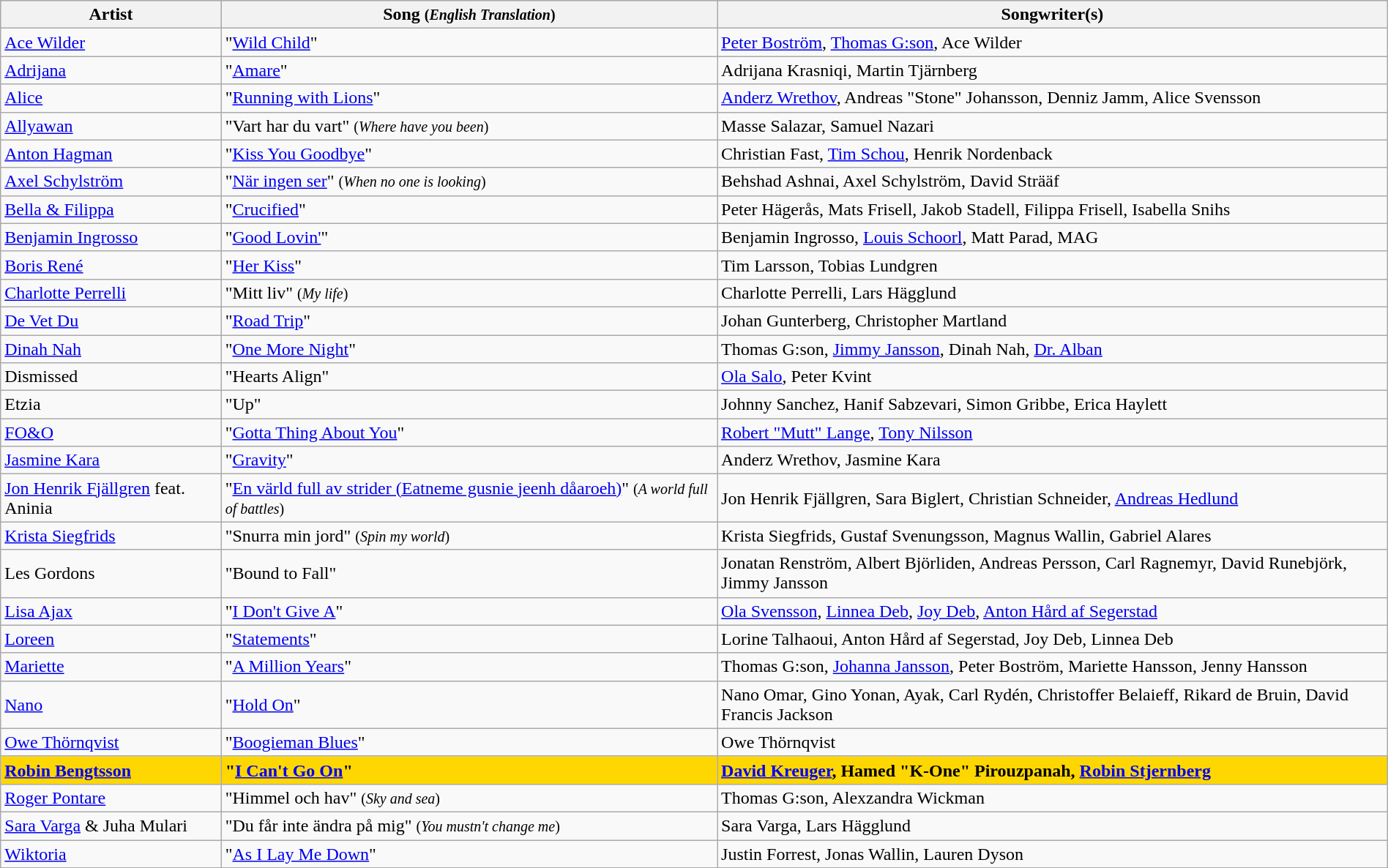<table class="sortable wikitable" width="100%" style="margin: 1em auto 1em auto;">
<tr bgcolor="#CCCCCC">
<th>Artist</th>
<th>Song <small>(<em>English Translation</em>)</small></th>
<th>Songwriter(s)</th>
</tr>
<tr>
<td><a href='#'>Ace Wilder</a></td>
<td>"<a href='#'>Wild Child</a>"</td>
<td><a href='#'>Peter Boström</a>, <a href='#'>Thomas G:son</a>, Ace Wilder</td>
</tr>
<tr>
<td><a href='#'>Adrijana</a></td>
<td>"<a href='#'>Amare</a>"</td>
<td>Adrijana Krasniqi, Martin Tjärnberg</td>
</tr>
<tr>
<td><a href='#'>Alice</a></td>
<td>"<a href='#'>Running with Lions</a>"</td>
<td><a href='#'>Anderz Wrethov</a>, Andreas "Stone" Johansson, Denniz Jamm, Alice Svensson</td>
</tr>
<tr>
<td><a href='#'>Allyawan</a></td>
<td>"Vart har du vart" <small>(<em>Where have you been</em>)</small></td>
<td>Masse Salazar, Samuel Nazari</td>
</tr>
<tr>
<td><a href='#'>Anton Hagman</a></td>
<td>"<a href='#'>Kiss You Goodbye</a>"</td>
<td>Christian Fast, <a href='#'>Tim Schou</a>, Henrik Nordenback</td>
</tr>
<tr>
<td><a href='#'>Axel Schylström</a></td>
<td>"<a href='#'>När ingen ser</a>" <small>(<em>When no one is looking</em>)</small></td>
<td>Behshad Ashnai, Axel Schylström, David Strääf</td>
</tr>
<tr>
<td><a href='#'>Bella & Filippa</a></td>
<td>"<a href='#'>Crucified</a>"</td>
<td>Peter Hägerås, Mats Frisell, Jakob Stadell, Filippa Frisell, Isabella Snihs</td>
</tr>
<tr>
<td><a href='#'>Benjamin Ingrosso</a></td>
<td>"<a href='#'>Good Lovin'</a>"</td>
<td>Benjamin Ingrosso, <a href='#'>Louis Schoorl</a>, Matt Parad, MAG</td>
</tr>
<tr>
<td><a href='#'>Boris René</a></td>
<td>"<a href='#'>Her Kiss</a>"</td>
<td>Tim Larsson, Tobias Lundgren</td>
</tr>
<tr>
<td><a href='#'>Charlotte Perrelli</a></td>
<td>"Mitt liv" <small>(<em>My life</em>)</small></td>
<td>Charlotte Perrelli, Lars Hägglund</td>
</tr>
<tr>
<td><a href='#'>De Vet Du</a></td>
<td>"<a href='#'>Road Trip</a>"</td>
<td>Johan Gunterberg, Christopher Martland</td>
</tr>
<tr>
<td><a href='#'>Dinah Nah</a></td>
<td>"<a href='#'>One More Night</a>"</td>
<td>Thomas G:son, <a href='#'>Jimmy Jansson</a>, Dinah Nah, <a href='#'>Dr. Alban</a></td>
</tr>
<tr>
<td>Dismissed</td>
<td>"Hearts Align"</td>
<td><a href='#'>Ola Salo</a>, Peter Kvint</td>
</tr>
<tr>
<td>Etzia</td>
<td>"Up"</td>
<td>Johnny Sanchez, Hanif Sabzevari, Simon Gribbe, Erica Haylett</td>
</tr>
<tr>
<td><a href='#'>FO&O</a></td>
<td>"<a href='#'>Gotta Thing About You</a>"</td>
<td><a href='#'>Robert "Mutt" Lange</a>, <a href='#'>Tony Nilsson</a></td>
</tr>
<tr>
<td><a href='#'>Jasmine Kara</a></td>
<td>"<a href='#'>Gravity</a>"</td>
<td>Anderz Wrethov, Jasmine Kara</td>
</tr>
<tr>
<td><a href='#'>Jon Henrik Fjällgren</a> feat. Aninia</td>
<td>"<a href='#'>En värld full av strider (Eatneme gusnie jeenh dåaroeh)</a>" <small>(<em>A world full of battles</em>)</small></td>
<td>Jon Henrik Fjällgren, Sara Biglert, Christian Schneider, <a href='#'>Andreas Hedlund</a></td>
</tr>
<tr>
<td><a href='#'>Krista Siegfrids</a></td>
<td>"Snurra min jord" <small>(<em>Spin my world</em>)</small></td>
<td>Krista Siegfrids, Gustaf Svenungsson, Magnus Wallin, Gabriel Alares</td>
</tr>
<tr>
<td>Les Gordons</td>
<td>"Bound to Fall"</td>
<td>Jonatan Renström, Albert Björliden, Andreas Persson, Carl Ragnemyr, David Runebjörk, Jimmy Jansson</td>
</tr>
<tr>
<td><a href='#'>Lisa Ajax</a></td>
<td>"<a href='#'>I Don't Give A</a>"</td>
<td><a href='#'>Ola Svensson</a>, <a href='#'>Linnea Deb</a>, <a href='#'>Joy Deb</a>, <a href='#'>Anton Hård af Segerstad</a></td>
</tr>
<tr>
<td><a href='#'>Loreen</a></td>
<td>"<a href='#'>Statements</a>"</td>
<td>Lorine Talhaoui, Anton Hård af Segerstad, Joy Deb, Linnea Deb</td>
</tr>
<tr>
<td><a href='#'>Mariette</a></td>
<td>"<a href='#'>A Million Years</a>"</td>
<td>Thomas G:son, <a href='#'>Johanna Jansson</a>, Peter Boström, Mariette Hansson, Jenny Hansson</td>
</tr>
<tr>
<td><a href='#'>Nano</a></td>
<td>"<a href='#'>Hold On</a>"</td>
<td>Nano Omar, Gino Yonan, Ayak, Carl Rydén, Christoffer Belaieff, Rikard de Bruin, David Francis Jackson</td>
</tr>
<tr>
<td><a href='#'>Owe Thörnqvist</a></td>
<td>"<a href='#'>Boogieman Blues</a>"</td>
<td>Owe Thörnqvist</td>
</tr>
<tr style="font-weight:bold;background:gold;">
<td><a href='#'>Robin Bengtsson</a></td>
<td>"<a href='#'>I Can't Go On</a>"</td>
<td><a href='#'>David Kreuger</a>, Hamed "K-One" Pirouzpanah, <a href='#'>Robin Stjernberg</a></td>
</tr>
<tr>
<td><a href='#'>Roger Pontare</a></td>
<td>"Himmel och hav" <small>(<em>Sky and sea</em>)</small></td>
<td>Thomas G:son, Alexzandra Wickman</td>
</tr>
<tr>
<td><a href='#'>Sara Varga</a> & Juha Mulari</td>
<td>"Du får inte ändra på mig" <small>(<em>You mustn't change me</em>)</small></td>
<td>Sara Varga, Lars Hägglund</td>
</tr>
<tr>
<td><a href='#'>Wiktoria</a></td>
<td>"<a href='#'>As I Lay Me Down</a>"</td>
<td>Justin Forrest, Jonas Wallin, Lauren Dyson</td>
</tr>
<tr>
</tr>
</table>
